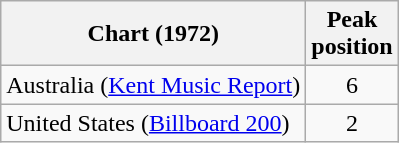<table class="wikitable">
<tr>
<th>Chart (1972)</th>
<th>Peak<br> position</th>
</tr>
<tr>
<td>Australia (<a href='#'>Kent Music Report</a>)</td>
<td align="center">6</td>
</tr>
<tr>
<td>United States (<a href='#'>Billboard 200</a>)</td>
<td align="center">2</td>
</tr>
</table>
